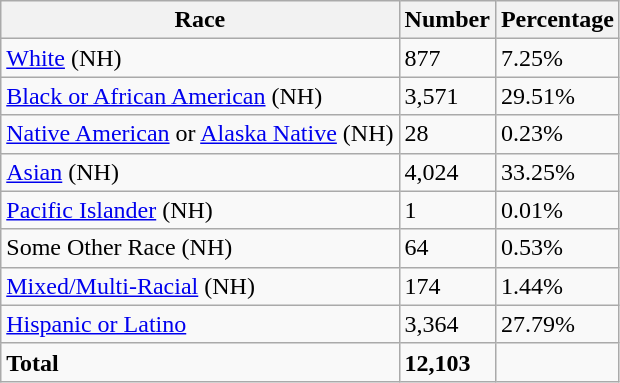<table class="wikitable">
<tr>
<th>Race</th>
<th>Number</th>
<th>Percentage</th>
</tr>
<tr>
<td><a href='#'>White</a> (NH)</td>
<td>877</td>
<td>7.25%</td>
</tr>
<tr>
<td><a href='#'>Black or African American</a> (NH)</td>
<td>3,571</td>
<td>29.51%</td>
</tr>
<tr>
<td><a href='#'>Native American</a> or <a href='#'>Alaska Native</a> (NH)</td>
<td>28</td>
<td>0.23%</td>
</tr>
<tr>
<td><a href='#'>Asian</a> (NH)</td>
<td>4,024</td>
<td>33.25%</td>
</tr>
<tr>
<td><a href='#'>Pacific Islander</a> (NH)</td>
<td>1</td>
<td>0.01%</td>
</tr>
<tr>
<td>Some Other Race (NH)</td>
<td>64</td>
<td>0.53%</td>
</tr>
<tr>
<td><a href='#'>Mixed/Multi-Racial</a> (NH)</td>
<td>174</td>
<td>1.44%</td>
</tr>
<tr>
<td><a href='#'>Hispanic or Latino</a></td>
<td>3,364</td>
<td>27.79%</td>
</tr>
<tr>
<td><strong>Total</strong></td>
<td><strong>12,103</strong></td>
<td></td>
</tr>
</table>
